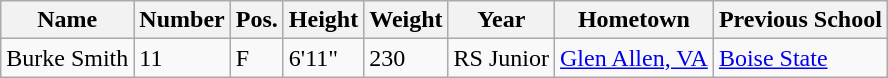<table class="wikitable sortable" border="1">
<tr>
<th>Name</th>
<th>Number</th>
<th>Pos.</th>
<th>Height</th>
<th>Weight</th>
<th>Year</th>
<th>Hometown</th>
<th class="unsortable">Previous School</th>
</tr>
<tr>
<td>Burke Smith</td>
<td>11</td>
<td>F</td>
<td>6'11"</td>
<td>230</td>
<td>RS Junior</td>
<td><a href='#'>Glen Allen, VA</a></td>
<td><a href='#'>Boise State</a></td>
</tr>
</table>
